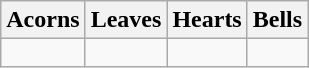<table class="wikitable">
<tr>
<th>Acorns</th>
<th>Leaves</th>
<th>Hearts</th>
<th>Bells</th>
</tr>
<tr>
<td align="center" style="font-size:275%;"></td>
<td align="center" style="font-size:275%;"></td>
<td align="center" style="font-size:275%;"></td>
<td align="center" style="font-size:275%;"></td>
</tr>
</table>
